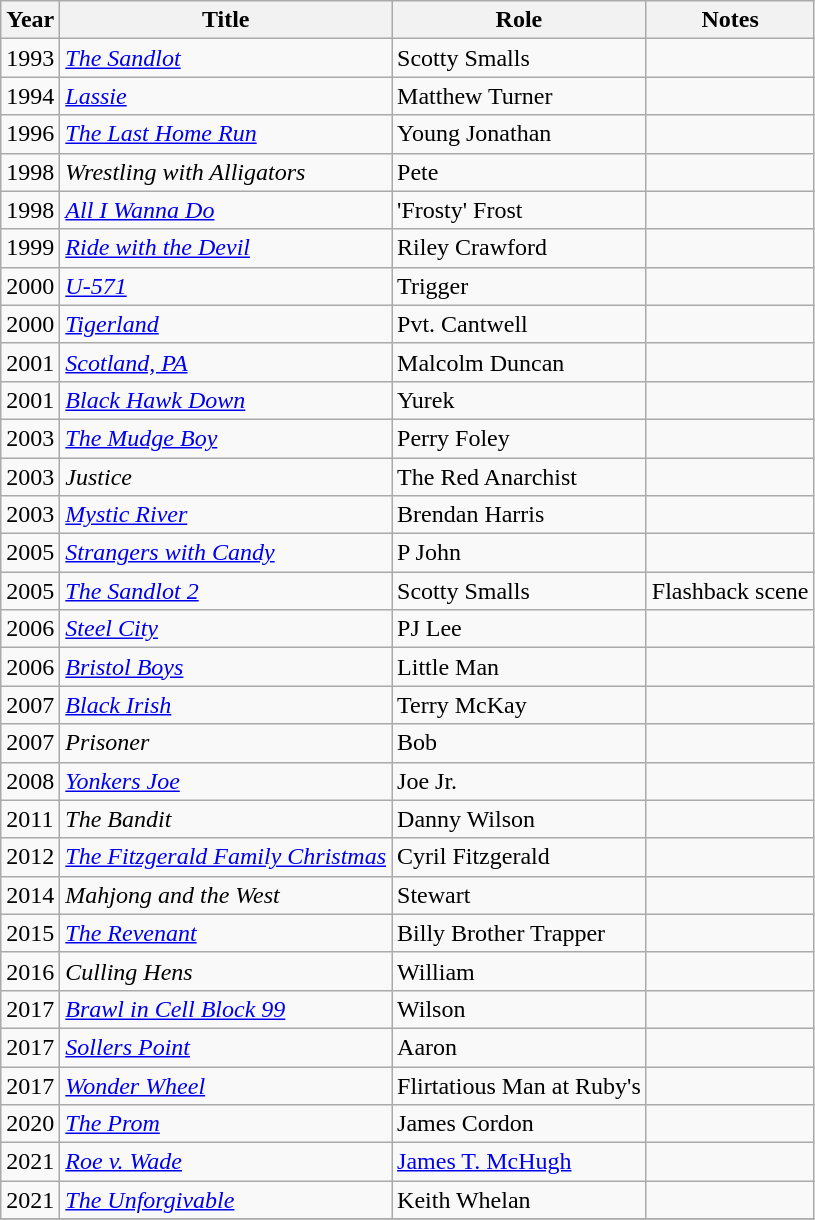<table class="wikitable sortable">
<tr>
<th>Year</th>
<th>Title</th>
<th>Role</th>
<th>Notes</th>
</tr>
<tr>
<td>1993</td>
<td><em><a href='#'>The Sandlot</a></em></td>
<td>Scotty Smalls</td>
<td></td>
</tr>
<tr>
<td>1994</td>
<td><a href='#'><em>Lassie</em></a></td>
<td>Matthew Turner</td>
<td></td>
</tr>
<tr>
<td>1996</td>
<td><em><a href='#'>The Last Home Run</a></em></td>
<td>Young Jonathan</td>
<td></td>
</tr>
<tr>
<td>1998</td>
<td><em>Wrestling with Alligators</em></td>
<td>Pete</td>
<td></td>
</tr>
<tr>
<td>1998</td>
<td><a href='#'><em>All I Wanna Do</em></a></td>
<td>'Frosty' Frost</td>
<td></td>
</tr>
<tr>
<td>1999</td>
<td><a href='#'><em>Ride with the Devil</em></a></td>
<td>Riley Crawford</td>
<td></td>
</tr>
<tr>
<td>2000</td>
<td><a href='#'><em>U-571</em></a></td>
<td>Trigger</td>
<td></td>
</tr>
<tr>
<td>2000</td>
<td><em><a href='#'>Tigerland</a></em></td>
<td>Pvt. Cantwell</td>
<td></td>
</tr>
<tr>
<td>2001</td>
<td><em><a href='#'>Scotland, PA</a></em></td>
<td>Malcolm Duncan</td>
<td></td>
</tr>
<tr>
<td>2001</td>
<td><a href='#'><em>Black Hawk Down</em></a></td>
<td>Yurek</td>
<td></td>
</tr>
<tr>
<td>2003</td>
<td><em><a href='#'>The Mudge Boy</a></em></td>
<td>Perry Foley</td>
<td></td>
</tr>
<tr>
<td>2003</td>
<td><em>Justice</em></td>
<td>The Red Anarchist</td>
<td></td>
</tr>
<tr>
<td>2003</td>
<td><a href='#'><em>Mystic River</em></a></td>
<td>Brendan Harris</td>
<td></td>
</tr>
<tr>
<td>2005</td>
<td><a href='#'><em>Strangers with Candy</em></a></td>
<td>P John</td>
<td></td>
</tr>
<tr>
<td>2005</td>
<td><em><a href='#'>The Sandlot 2</a></em></td>
<td>Scotty Smalls</td>
<td>Flashback scene</td>
</tr>
<tr>
<td>2006</td>
<td><em><a href='#'>Steel City</a></em></td>
<td>PJ Lee</td>
<td></td>
</tr>
<tr>
<td>2006</td>
<td><em><a href='#'>Bristol Boys</a></em></td>
<td>Little Man</td>
<td></td>
</tr>
<tr>
<td>2007</td>
<td><a href='#'><em>Black Irish</em></a></td>
<td>Terry McKay</td>
<td></td>
</tr>
<tr>
<td>2007</td>
<td><em>Prisoner</em></td>
<td>Bob</td>
<td></td>
</tr>
<tr>
<td>2008</td>
<td><em><a href='#'>Yonkers Joe</a></em></td>
<td>Joe Jr.</td>
<td></td>
</tr>
<tr>
<td>2011</td>
<td><em>The Bandit</em></td>
<td>Danny Wilson</td>
<td></td>
</tr>
<tr>
<td>2012</td>
<td><em><a href='#'>The Fitzgerald Family Christmas</a></em></td>
<td>Cyril Fitzgerald</td>
<td></td>
</tr>
<tr>
<td>2014</td>
<td><em>Mahjong and the West</em></td>
<td>Stewart</td>
<td></td>
</tr>
<tr>
<td>2015</td>
<td><a href='#'><em>The Revenant</em></a></td>
<td>Billy Brother Trapper</td>
<td></td>
</tr>
<tr>
<td>2016</td>
<td><em>Culling Hens</em></td>
<td>William</td>
<td></td>
</tr>
<tr>
<td>2017</td>
<td><em><a href='#'>Brawl in Cell Block 99</a></em></td>
<td>Wilson</td>
<td></td>
</tr>
<tr>
<td>2017</td>
<td><em><a href='#'>Sollers Point</a></em></td>
<td>Aaron</td>
<td></td>
</tr>
<tr>
<td>2017</td>
<td><a href='#'><em>Wonder Wheel</em></a></td>
<td>Flirtatious Man at Ruby's</td>
<td></td>
</tr>
<tr>
<td>2020</td>
<td><a href='#'><em>The Prom</em></a></td>
<td>James Cordon</td>
<td></td>
</tr>
<tr>
<td>2021</td>
<td><a href='#'><em>Roe v. Wade</em></a></td>
<td><a href='#'>James T. McHugh</a></td>
<td></td>
</tr>
<tr>
<td>2021</td>
<td><em><a href='#'>The Unforgivable</a></td>
<td>Keith Whelan</td>
<td></td>
</tr>
<tr>
</tr>
</table>
